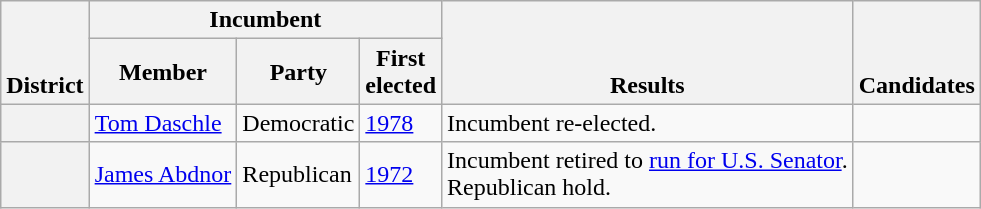<table class=wikitable>
<tr valign=bottom>
<th rowspan=2>District</th>
<th colspan=3>Incumbent</th>
<th rowspan=2>Results</th>
<th rowspan=2>Candidates</th>
</tr>
<tr>
<th>Member</th>
<th>Party</th>
<th>First<br>elected</th>
</tr>
<tr>
<th></th>
<td><a href='#'>Tom Daschle</a></td>
<td>Democratic</td>
<td><a href='#'>1978</a></td>
<td>Incumbent re-elected.</td>
<td nowrap></td>
</tr>
<tr>
<th></th>
<td><a href='#'>James Abdnor</a></td>
<td>Republican</td>
<td><a href='#'>1972</a></td>
<td>Incumbent retired to <a href='#'>run for U.S. Senator</a>.<br>Republican hold.</td>
<td nowrap></td>
</tr>
</table>
